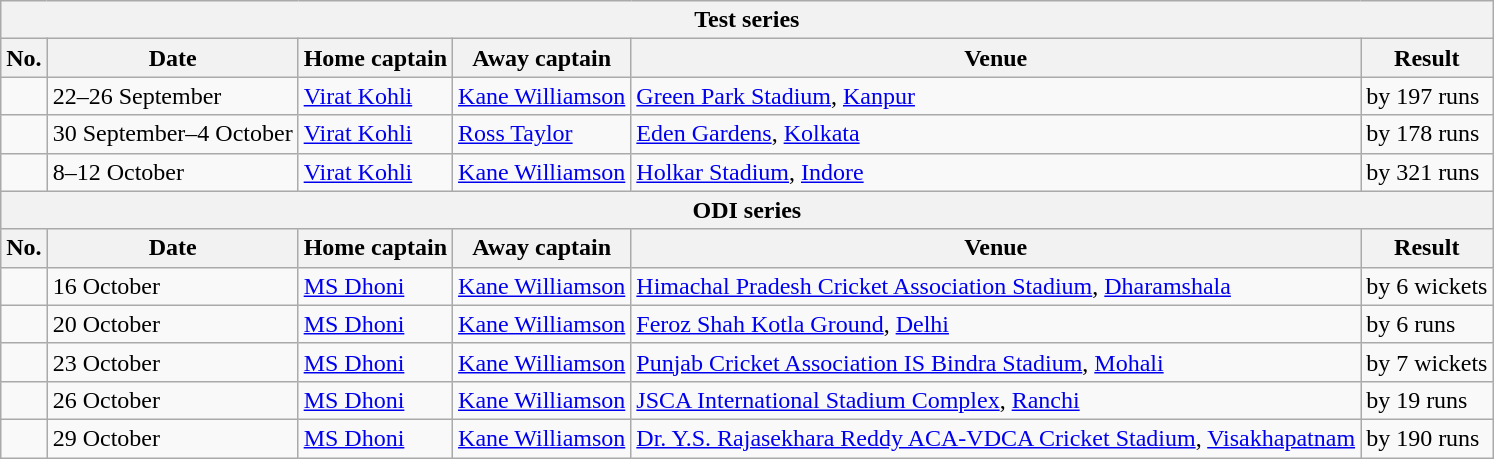<table class="wikitable">
<tr>
<th colspan="6">Test series</th>
</tr>
<tr>
<th>No.</th>
<th>Date</th>
<th>Home captain</th>
<th>Away captain</th>
<th>Venue</th>
<th>Result</th>
</tr>
<tr>
<td></td>
<td>22–26 September</td>
<td><a href='#'>Virat Kohli</a></td>
<td><a href='#'>Kane Williamson</a></td>
<td><a href='#'>Green Park Stadium</a>, <a href='#'>Kanpur</a></td>
<td> by 197 runs</td>
</tr>
<tr>
<td></td>
<td>30 September–4 October</td>
<td><a href='#'>Virat Kohli</a></td>
<td><a href='#'>Ross Taylor</a></td>
<td><a href='#'>Eden Gardens</a>, <a href='#'>Kolkata</a></td>
<td> by 178 runs</td>
</tr>
<tr>
<td></td>
<td>8–12 October</td>
<td><a href='#'>Virat Kohli</a></td>
<td><a href='#'>Kane Williamson</a></td>
<td><a href='#'>Holkar Stadium</a>, <a href='#'>Indore</a></td>
<td> by 321 runs</td>
</tr>
<tr>
<th colspan="6">ODI series</th>
</tr>
<tr>
<th>No.</th>
<th>Date</th>
<th>Home captain</th>
<th>Away captain</th>
<th>Venue</th>
<th>Result</th>
</tr>
<tr>
<td></td>
<td>16 October</td>
<td><a href='#'>MS Dhoni</a></td>
<td><a href='#'>Kane Williamson</a></td>
<td><a href='#'>Himachal Pradesh Cricket Association Stadium</a>, <a href='#'>Dharamshala</a></td>
<td> by 6 wickets</td>
</tr>
<tr>
<td></td>
<td>20 October</td>
<td><a href='#'>MS Dhoni</a></td>
<td><a href='#'>Kane Williamson</a></td>
<td><a href='#'>Feroz Shah Kotla Ground</a>, <a href='#'>Delhi</a></td>
<td> by 6 runs</td>
</tr>
<tr>
<td></td>
<td>23 October</td>
<td><a href='#'>MS Dhoni</a></td>
<td><a href='#'>Kane Williamson</a></td>
<td><a href='#'>Punjab Cricket Association IS Bindra Stadium</a>, <a href='#'>Mohali</a></td>
<td> by 7 wickets</td>
</tr>
<tr>
<td></td>
<td>26 October</td>
<td><a href='#'>MS Dhoni</a></td>
<td><a href='#'>Kane Williamson</a></td>
<td><a href='#'>JSCA International Stadium Complex</a>, <a href='#'>Ranchi</a></td>
<td> by 19 runs</td>
</tr>
<tr>
<td></td>
<td>29 October</td>
<td><a href='#'>MS Dhoni</a></td>
<td><a href='#'>Kane Williamson</a></td>
<td><a href='#'>Dr. Y.S. Rajasekhara Reddy ACA-VDCA Cricket Stadium</a>, <a href='#'>Visakhapatnam</a></td>
<td> by 190 runs</td>
</tr>
</table>
